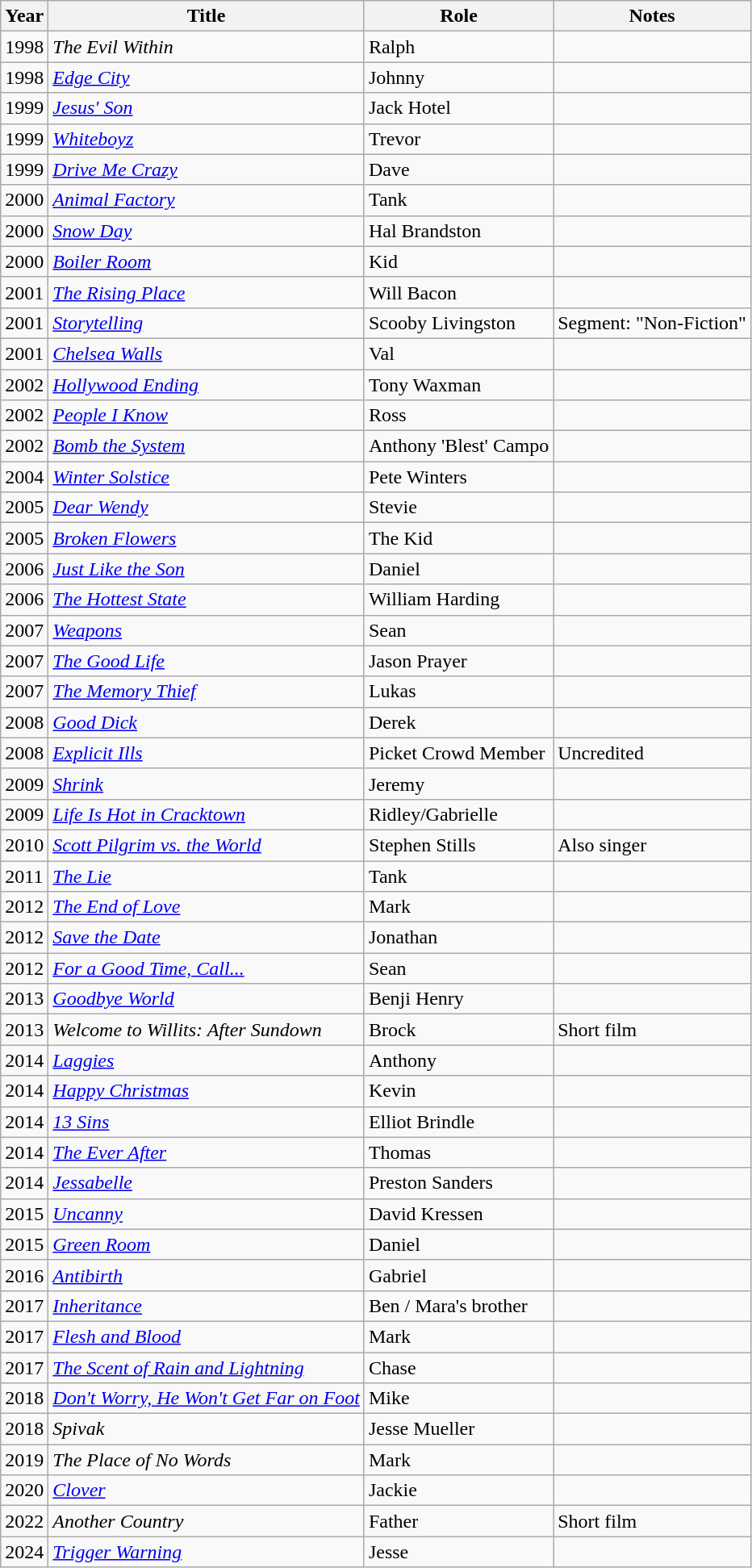<table class = "wikitable sortable">
<tr>
<th>Year</th>
<th>Title</th>
<th>Role</th>
<th>Notes</th>
</tr>
<tr>
<td>1998</td>
<td><em>The Evil Within</em></td>
<td>Ralph</td>
<td></td>
</tr>
<tr>
<td>1998</td>
<td><em><a href='#'>Edge City</a></em></td>
<td>Johnny</td>
<td></td>
</tr>
<tr>
<td>1999</td>
<td><em><a href='#'>Jesus' Son</a></em></td>
<td>Jack Hotel</td>
<td></td>
</tr>
<tr>
<td>1999</td>
<td><em><a href='#'>Whiteboyz</a></em></td>
<td>Trevor</td>
<td></td>
</tr>
<tr>
<td>1999</td>
<td><em><a href='#'>Drive Me Crazy</a></em></td>
<td>Dave</td>
<td></td>
</tr>
<tr>
<td>2000</td>
<td><em><a href='#'>Animal Factory</a></em></td>
<td>Tank</td>
<td></td>
</tr>
<tr>
<td>2000</td>
<td><em><a href='#'>Snow Day</a></em></td>
<td>Hal Brandston</td>
<td></td>
</tr>
<tr>
<td>2000</td>
<td><em><a href='#'>Boiler Room</a></em></td>
<td>Kid</td>
<td></td>
</tr>
<tr>
<td>2001</td>
<td><em><a href='#'>The Rising Place</a></em></td>
<td>Will Bacon</td>
<td></td>
</tr>
<tr>
<td>2001</td>
<td><em><a href='#'>Storytelling</a></em></td>
<td>Scooby Livingston</td>
<td>Segment: "Non-Fiction"</td>
</tr>
<tr>
<td>2001</td>
<td><em><a href='#'>Chelsea Walls</a></em></td>
<td>Val</td>
<td></td>
</tr>
<tr>
<td>2002</td>
<td><em><a href='#'>Hollywood Ending</a></em></td>
<td>Tony Waxman</td>
<td></td>
</tr>
<tr>
<td>2002</td>
<td><em><a href='#'>People I Know</a></em></td>
<td>Ross</td>
<td></td>
</tr>
<tr>
<td>2002</td>
<td><em><a href='#'>Bomb the System</a></em></td>
<td>Anthony 'Blest' Campo</td>
<td></td>
</tr>
<tr>
<td>2004</td>
<td><em><a href='#'>Winter Solstice</a></em></td>
<td>Pete Winters</td>
<td></td>
</tr>
<tr>
<td>2005</td>
<td><em><a href='#'>Dear Wendy</a></em></td>
<td>Stevie</td>
<td></td>
</tr>
<tr>
<td>2005</td>
<td><em><a href='#'>Broken Flowers</a></em></td>
<td>The Kid</td>
<td></td>
</tr>
<tr>
<td>2006</td>
<td><em><a href='#'>Just Like the Son</a></em></td>
<td>Daniel</td>
<td></td>
</tr>
<tr>
<td>2006</td>
<td><em><a href='#'>The Hottest State</a></em></td>
<td>William Harding</td>
<td></td>
</tr>
<tr>
<td>2007</td>
<td><em><a href='#'>Weapons</a></em></td>
<td>Sean</td>
<td></td>
</tr>
<tr>
<td>2007</td>
<td><em><a href='#'>The Good Life</a></em></td>
<td>Jason Prayer</td>
<td></td>
</tr>
<tr>
<td>2007</td>
<td><em><a href='#'>The Memory Thief</a></em></td>
<td>Lukas</td>
<td></td>
</tr>
<tr>
<td>2008</td>
<td><em><a href='#'>Good Dick</a></em></td>
<td>Derek</td>
<td></td>
</tr>
<tr>
<td>2008</td>
<td><em><a href='#'>Explicit Ills</a></em></td>
<td>Picket Crowd Member</td>
<td>Uncredited</td>
</tr>
<tr>
<td>2009</td>
<td><em><a href='#'>Shrink</a></em></td>
<td>Jeremy</td>
<td></td>
</tr>
<tr>
<td>2009</td>
<td><em><a href='#'>Life Is Hot in Cracktown</a></em></td>
<td>Ridley/Gabrielle</td>
<td></td>
</tr>
<tr>
<td>2010</td>
<td><em><a href='#'>Scott Pilgrim vs. the World</a></em></td>
<td>Stephen Stills</td>
<td>Also singer</td>
</tr>
<tr>
<td>2011</td>
<td><em><a href='#'>The Lie</a></em></td>
<td>Tank</td>
<td></td>
</tr>
<tr>
<td>2012</td>
<td><em><a href='#'>The End of Love</a></em></td>
<td>Mark</td>
<td></td>
</tr>
<tr>
<td>2012</td>
<td><em><a href='#'>Save the Date</a></em></td>
<td>Jonathan</td>
<td></td>
</tr>
<tr>
<td>2012</td>
<td><em><a href='#'>For a Good Time, Call...</a></em></td>
<td>Sean</td>
<td></td>
</tr>
<tr>
<td>2013</td>
<td><em><a href='#'>Goodbye World</a></em></td>
<td>Benji Henry</td>
<td></td>
</tr>
<tr>
<td>2013</td>
<td><em>Welcome to Willits: After Sundown</em></td>
<td>Brock</td>
<td>Short film</td>
</tr>
<tr>
<td>2014</td>
<td><em><a href='#'>Laggies</a></em></td>
<td>Anthony</td>
<td></td>
</tr>
<tr>
<td>2014</td>
<td><em><a href='#'>Happy Christmas</a></em></td>
<td>Kevin</td>
<td></td>
</tr>
<tr>
<td>2014</td>
<td><em><a href='#'>13 Sins</a></em></td>
<td>Elliot Brindle</td>
<td></td>
</tr>
<tr>
<td>2014</td>
<td><em><a href='#'>The Ever After</a></em></td>
<td>Thomas</td>
<td></td>
</tr>
<tr>
<td>2014</td>
<td><em><a href='#'>Jessabelle</a></em></td>
<td>Preston Sanders</td>
<td></td>
</tr>
<tr>
<td>2015</td>
<td><em><a href='#'>Uncanny</a></em></td>
<td>David Kressen</td>
<td></td>
</tr>
<tr>
<td>2015</td>
<td><em><a href='#'>Green Room</a></em></td>
<td>Daniel</td>
<td></td>
</tr>
<tr>
<td>2016</td>
<td><em><a href='#'>Antibirth</a></em></td>
<td>Gabriel</td>
<td></td>
</tr>
<tr>
<td>2017</td>
<td><em><a href='#'>Inheritance</a></em></td>
<td>Ben / Mara's brother</td>
<td></td>
</tr>
<tr>
<td>2017</td>
<td><em><a href='#'>Flesh and Blood</a></em></td>
<td>Mark</td>
<td></td>
</tr>
<tr>
<td>2017</td>
<td><em><a href='#'>The Scent of Rain and Lightning</a></em></td>
<td>Chase</td>
<td></td>
</tr>
<tr>
<td>2018</td>
<td><em><a href='#'>Don't Worry, He Won't Get Far on Foot</a></em></td>
<td>Mike</td>
<td></td>
</tr>
<tr>
<td>2018</td>
<td><em>Spivak</em></td>
<td>Jesse Mueller</td>
<td></td>
</tr>
<tr>
<td>2019</td>
<td><em>The Place of No Words</em></td>
<td>Mark</td>
<td></td>
</tr>
<tr>
<td>2020</td>
<td><em><a href='#'>Clover</a></em></td>
<td>Jackie</td>
<td></td>
</tr>
<tr>
<td>2022</td>
<td><em>Another Country</em></td>
<td>Father</td>
<td>Short film</td>
</tr>
<tr>
<td>2024</td>
<td><em><a href='#'>Trigger Warning</a></em></td>
<td>Jesse</td>
<td></td>
</tr>
</table>
